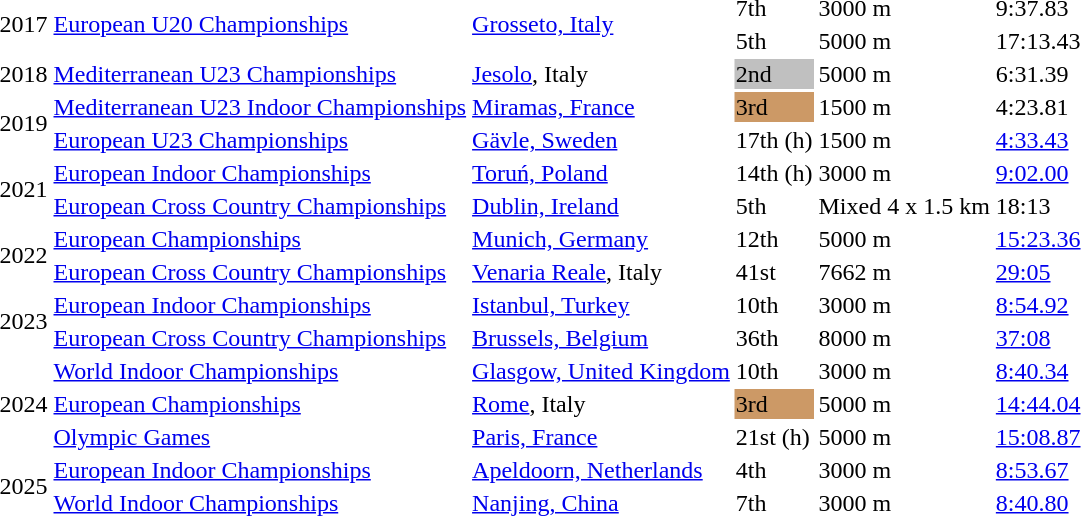<table>
<tr>
<td rowspan=2>2017</td>
<td rowspan=2><a href='#'>European U20 Championships</a></td>
<td rowspan=2><a href='#'>Grosseto, Italy</a></td>
<td>7th</td>
<td>3000 m</td>
<td>9:37.83</td>
</tr>
<tr>
<td>5th</td>
<td>5000 m</td>
<td>17:13.43</td>
</tr>
<tr>
<td>2018</td>
<td><a href='#'>Mediterranean U23 Championships</a></td>
<td><a href='#'>Jesolo</a>, Italy</td>
<td bgcolor=silver>2nd</td>
<td>5000 m</td>
<td>6:31.39</td>
</tr>
<tr>
<td rowspan=2>2019</td>
<td><a href='#'>Mediterranean U23 Indoor Championships</a></td>
<td><a href='#'>Miramas, France</a></td>
<td bgcolor=cc9966>3rd</td>
<td>1500 m </td>
<td>4:23.81</td>
</tr>
<tr>
<td><a href='#'>European U23 Championships</a></td>
<td><a href='#'>Gävle, Sweden</a></td>
<td>17th (h)</td>
<td>1500 m</td>
<td><a href='#'>4:33.43</a></td>
</tr>
<tr>
<td rowspan=2>2021</td>
<td><a href='#'>European Indoor Championships</a></td>
<td><a href='#'>Toruń, Poland</a></td>
<td>14th (h)</td>
<td>3000 m </td>
<td><a href='#'>9:02.00</a></td>
</tr>
<tr>
<td><a href='#'>European Cross Country Championships</a></td>
<td><a href='#'>Dublin, Ireland</a></td>
<td>5th</td>
<td>Mixed 4 x 1.5 km </td>
<td>18:13</td>
</tr>
<tr>
<td rowspan=2>2022</td>
<td><a href='#'>European Championships</a></td>
<td><a href='#'>Munich, Germany</a></td>
<td>12th</td>
<td>5000 m</td>
<td><a href='#'>15:23.36</a></td>
</tr>
<tr>
<td><a href='#'>European Cross Country Championships</a></td>
<td><a href='#'>Venaria Reale</a>, Italy</td>
<td>41st</td>
<td>7662 m </td>
<td><a href='#'>29:05</a></td>
</tr>
<tr>
<td rowspan=2>2023</td>
<td><a href='#'>European Indoor Championships</a></td>
<td><a href='#'>Istanbul, Turkey</a></td>
<td>10th</td>
<td>3000 m </td>
<td><a href='#'>8:54.92</a></td>
</tr>
<tr>
<td><a href='#'>European Cross Country Championships</a></td>
<td><a href='#'>Brussels, Belgium</a></td>
<td>36th</td>
<td>8000 m </td>
<td><a href='#'>37:08</a></td>
</tr>
<tr>
<td rowspan=3>2024</td>
<td><a href='#'>World Indoor Championships</a></td>
<td><a href='#'>Glasgow, United Kingdom</a></td>
<td>10th</td>
<td>3000 m </td>
<td><a href='#'>8:40.34</a></td>
</tr>
<tr>
<td><a href='#'>European Championships</a></td>
<td><a href='#'>Rome</a>, Italy</td>
<td bgcolor=cc9966>3rd</td>
<td>5000 m</td>
<td><a href='#'>14:44.04</a></td>
</tr>
<tr>
<td><a href='#'>Olympic Games</a></td>
<td><a href='#'>Paris, France</a></td>
<td>21st (h)</td>
<td>5000 m</td>
<td><a href='#'>15:08.87</a></td>
</tr>
<tr>
<td rowspan=2>2025</td>
<td><a href='#'>European Indoor Championships</a></td>
<td><a href='#'>Apeldoorn, Netherlands</a></td>
<td>4th</td>
<td>3000 m </td>
<td><a href='#'>8:53.67</a></td>
</tr>
<tr>
<td><a href='#'>World Indoor Championships</a></td>
<td><a href='#'>Nanjing, China</a></td>
<td>7th</td>
<td>3000 m </td>
<td><a href='#'>8:40.80</a></td>
</tr>
</table>
